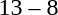<table style="text-align:center">
<tr>
<th width=200></th>
<th width=100></th>
<th width=200></th>
</tr>
<tr>
<td align=right><strong></strong></td>
<td>13 – 8</td>
<td align=left></td>
</tr>
</table>
